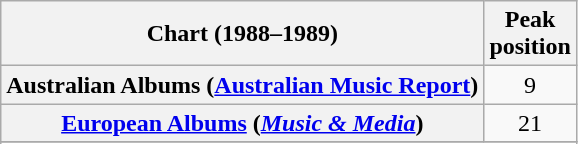<table class="wikitable plainrowheaders sortable" style="text-align:center">
<tr>
<th scope="col">Chart (1988–1989)</th>
<th scope="col">Peak<br>position</th>
</tr>
<tr>
<th scope="row">Australian Albums (<a href='#'>Australian Music Report</a>)</th>
<td>9</td>
</tr>
<tr>
<th scope="row"><a href='#'>European Albums</a> (<em><a href='#'>Music & Media</a></em>)</th>
<td>21</td>
</tr>
<tr>
</tr>
<tr>
</tr>
<tr>
</tr>
<tr>
</tr>
</table>
